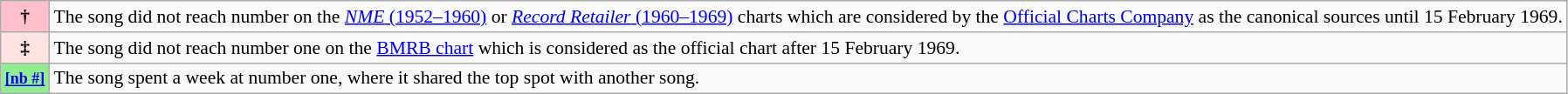<table class="wikitable plainrowheaders" style="font-size:90%;">
<tr>
<th scope=row style="background-color:pink">†</th>
<td>The song did not reach number on the <a href='#'><em>NME</em> (1952–1960)</a> or <a href='#'><em>Record Retailer</em> (1960–1969)</a> charts which are considered by the <a href='#'>Official Charts Company</a> as the canonical sources until 15 February 1969.</td>
</tr>
<tr>
<th scope=row style="background-color:mistyrose">‡</th>
<td>The song did not reach number one on the <a href='#'>BMRB chart</a> which is considered as the official chart after 15 February 1969.</td>
</tr>
<tr>
<th scope=row style="background-color:lightgreen; white-space:nowrap;"><a href='#'><small>[nb #]</small></a></th>
<td>The song spent a week at number one, where it shared the top spot with another song.</td>
</tr>
</table>
